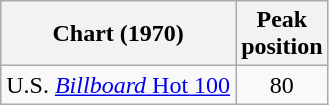<table class="wikitable sortable">
<tr>
<th>Chart (1970)</th>
<th>Peak<br>position</th>
</tr>
<tr>
<td>U.S. <a href='#'><em>Billboard</em> Hot 100</a></td>
<td style="text-align:center;">80</td>
</tr>
</table>
